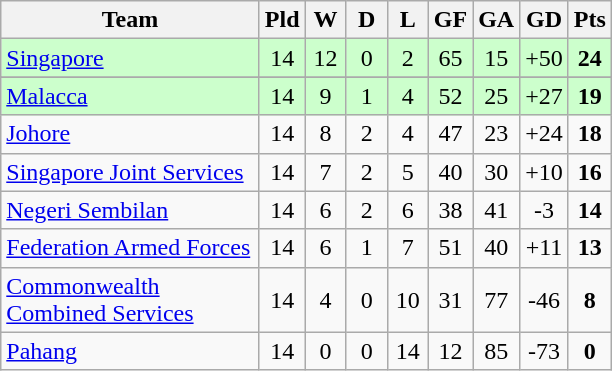<table class="wikitable" style="text-align: center;">
<tr>
<th width=165>Team</th>
<th width=20>Pld</th>
<th width=20>W</th>
<th width=20>D</th>
<th width=20>L</th>
<th width=20>GF</th>
<th width=20>GA</th>
<th width=20>GD</th>
<th width=20>Pts</th>
</tr>
<tr style="background: #ccffcc;">
<td align=left><a href='#'>Singapore</a></td>
<td>14</td>
<td>12</td>
<td>0</td>
<td>2</td>
<td>65</td>
<td>15</td>
<td>+50</td>
<td><strong>24</strong></td>
</tr>
<tr>
</tr>
<tr style="background: #ccffcc;">
<td align=left><a href='#'>Malacca</a></td>
<td>14</td>
<td>9</td>
<td>1</td>
<td>4</td>
<td>52</td>
<td>25</td>
<td>+27</td>
<td><strong>19</strong></td>
</tr>
<tr>
<td align=left><a href='#'>Johore</a></td>
<td>14</td>
<td>8</td>
<td>2</td>
<td>4</td>
<td>47</td>
<td>23</td>
<td>+24</td>
<td><strong>18</strong></td>
</tr>
<tr>
<td align=left><a href='#'>Singapore Joint Services</a></td>
<td>14</td>
<td>7</td>
<td>2</td>
<td>5</td>
<td>40</td>
<td>30</td>
<td>+10</td>
<td><strong>16</strong></td>
</tr>
<tr>
<td align=left><a href='#'>Negeri Sembilan</a></td>
<td>14</td>
<td>6</td>
<td>2</td>
<td>6</td>
<td>38</td>
<td>41</td>
<td>-3</td>
<td><strong>14</strong></td>
</tr>
<tr>
<td align=left><a href='#'>Federation Armed Forces</a></td>
<td>14</td>
<td>6</td>
<td>1</td>
<td>7</td>
<td>51</td>
<td>40</td>
<td>+11</td>
<td><strong>13</strong></td>
</tr>
<tr>
<td align=left><a href='#'>Commonwealth Combined Services</a></td>
<td>14</td>
<td>4</td>
<td>0</td>
<td>10</td>
<td>31</td>
<td>77</td>
<td>-46</td>
<td><strong>8</strong></td>
</tr>
<tr>
<td align=left><a href='#'>Pahang</a></td>
<td>14</td>
<td>0</td>
<td>0</td>
<td>14</td>
<td>12</td>
<td>85</td>
<td>-73</td>
<td><strong>0</strong></td>
</tr>
</table>
